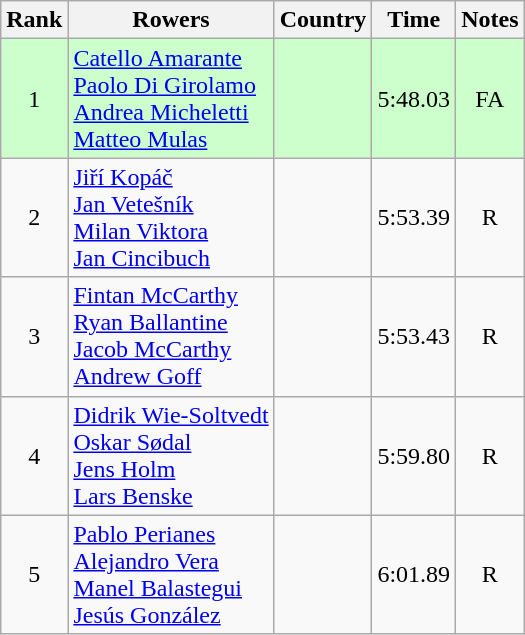<table class="wikitable" style="text-align:center">
<tr>
<th>Rank</th>
<th>Rowers</th>
<th>Country</th>
<th>Time</th>
<th>Notes</th>
</tr>
<tr bgcolor=ccffcc>
<td>1</td>
<td align="left"><a href='#'>Catello Amarante</a><br><a href='#'>Paolo Di Girolamo</a><br><a href='#'>Andrea Micheletti</a><br><a href='#'>Matteo Mulas</a></td>
<td align="left"></td>
<td>5:48.03</td>
<td>FA</td>
</tr>
<tr>
<td>2</td>
<td align="left"><a href='#'>Jiří Kopáč</a><br><a href='#'>Jan Vetešník</a><br><a href='#'>Milan Viktora</a><br><a href='#'>Jan Cincibuch</a></td>
<td align="left"></td>
<td>5:53.39</td>
<td>R</td>
</tr>
<tr>
<td>3</td>
<td align="left"><a href='#'>Fintan McCarthy</a><br><a href='#'>Ryan Ballantine</a><br><a href='#'>Jacob McCarthy</a><br><a href='#'>Andrew Goff</a></td>
<td align="left"></td>
<td>5:53.43</td>
<td>R</td>
</tr>
<tr>
<td>4</td>
<td align="left"><a href='#'>Didrik Wie-Soltvedt</a><br><a href='#'>Oskar Sødal</a><br><a href='#'>Jens Holm</a><br><a href='#'>Lars Benske</a></td>
<td align="left"></td>
<td>5:59.80</td>
<td>R</td>
</tr>
<tr>
<td>5</td>
<td align="left"><a href='#'>Pablo Perianes</a><br><a href='#'>Alejandro Vera</a><br><a href='#'>Manel Balastegui</a><br><a href='#'>Jesús González</a></td>
<td align="left"></td>
<td>6:01.89</td>
<td>R</td>
</tr>
</table>
